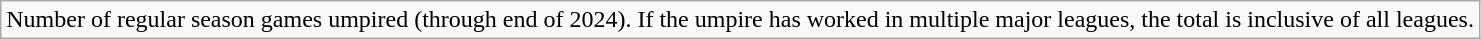<table class="wikitable">
<tr>
<td>Number of regular season games umpired (through end of 2024). If the umpire has worked in multiple major leagues, the total is inclusive of all leagues.</td>
</tr>
</table>
